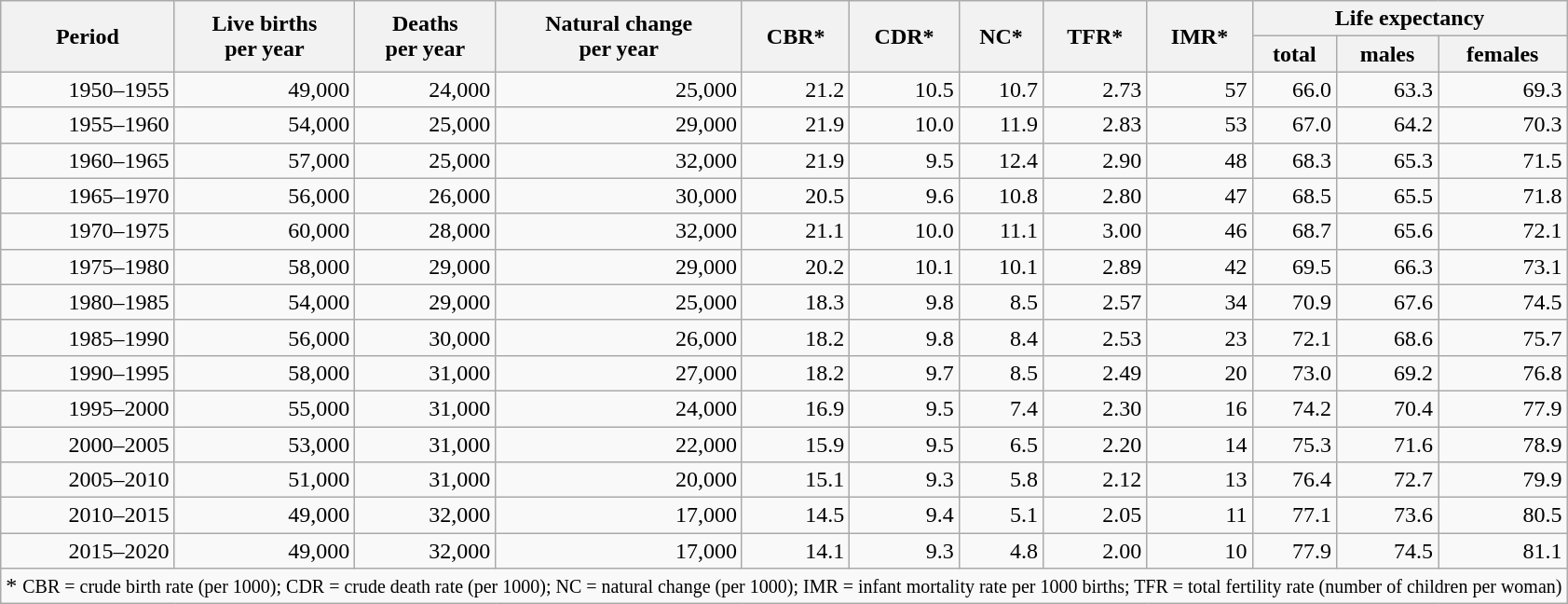<table class="wikitable" style="text-align: right;">
<tr>
<th rowspan=2>Period</th>
<th rowspan=2>Live births<br>per year</th>
<th rowspan=2>Deaths<br>per year</th>
<th rowspan=2>Natural change<br>per year</th>
<th rowspan=2>CBR*</th>
<th rowspan=2>CDR*</th>
<th rowspan=2>NC*</th>
<th rowspan=2>TFR*</th>
<th rowspan=2>IMR*</th>
<th colspan=3>Life expectancy</th>
</tr>
<tr>
<th>total</th>
<th>males</th>
<th>females</th>
</tr>
<tr>
<td>1950–1955</td>
<td>49,000</td>
<td>24,000</td>
<td>25,000</td>
<td>21.2</td>
<td>10.5</td>
<td>10.7</td>
<td>2.73</td>
<td>57</td>
<td>66.0</td>
<td>63.3</td>
<td>69.3</td>
</tr>
<tr>
<td>1955–1960</td>
<td>54,000</td>
<td>25,000</td>
<td>29,000</td>
<td>21.9</td>
<td>10.0</td>
<td>11.9</td>
<td>2.83</td>
<td>53</td>
<td>67.0</td>
<td>64.2</td>
<td>70.3</td>
</tr>
<tr>
<td>1960–1965</td>
<td>57,000</td>
<td>25,000</td>
<td>32,000</td>
<td>21.9</td>
<td>9.5</td>
<td>12.4</td>
<td>2.90</td>
<td>48</td>
<td>68.3</td>
<td>65.3</td>
<td>71.5</td>
</tr>
<tr>
<td>1965–1970</td>
<td>56,000</td>
<td>26,000</td>
<td>30,000</td>
<td>20.5</td>
<td>9.6</td>
<td>10.8</td>
<td>2.80</td>
<td>47</td>
<td>68.5</td>
<td>65.5</td>
<td>71.8</td>
</tr>
<tr>
<td>1970–1975</td>
<td>60,000</td>
<td>28,000</td>
<td>32,000</td>
<td>21.1</td>
<td>10.0</td>
<td>11.1</td>
<td>3.00</td>
<td>46</td>
<td>68.7</td>
<td>65.6</td>
<td>72.1</td>
</tr>
<tr>
<td>1975–1980</td>
<td>58,000</td>
<td>29,000</td>
<td>29,000</td>
<td>20.2</td>
<td>10.1</td>
<td>10.1</td>
<td>2.89</td>
<td>42</td>
<td>69.5</td>
<td>66.3</td>
<td>73.1</td>
</tr>
<tr>
<td>1980–1985</td>
<td>54,000</td>
<td>29,000</td>
<td>25,000</td>
<td>18.3</td>
<td>9.8</td>
<td>8.5</td>
<td>2.57</td>
<td>34</td>
<td>70.9</td>
<td>67.6</td>
<td>74.5</td>
</tr>
<tr>
<td>1985–1990</td>
<td>56,000</td>
<td>30,000</td>
<td>26,000</td>
<td>18.2</td>
<td>9.8</td>
<td>8.4</td>
<td>2.53</td>
<td>23</td>
<td>72.1</td>
<td>68.6</td>
<td>75.7</td>
</tr>
<tr>
<td>1990–1995</td>
<td>58,000</td>
<td>31,000</td>
<td>27,000</td>
<td>18.2</td>
<td>9.7</td>
<td>8.5</td>
<td>2.49</td>
<td>20</td>
<td>73.0</td>
<td>69.2</td>
<td>76.8</td>
</tr>
<tr>
<td>1995–2000</td>
<td>55,000</td>
<td>31,000</td>
<td>24,000</td>
<td>16.9</td>
<td>9.5</td>
<td>7.4</td>
<td>2.30</td>
<td>16</td>
<td>74.2</td>
<td>70.4</td>
<td>77.9</td>
</tr>
<tr>
<td>2000–2005</td>
<td>53,000</td>
<td>31,000</td>
<td>22,000</td>
<td>15.9</td>
<td>9.5</td>
<td>6.5</td>
<td>2.20</td>
<td>14</td>
<td>75.3</td>
<td>71.6</td>
<td>78.9</td>
</tr>
<tr>
<td>2005–2010</td>
<td>51,000</td>
<td>31,000</td>
<td>20,000</td>
<td>15.1</td>
<td>9.3</td>
<td>5.8</td>
<td>2.12</td>
<td>13</td>
<td>76.4</td>
<td>72.7</td>
<td>79.9</td>
</tr>
<tr>
<td>2010–2015</td>
<td>49,000</td>
<td>32,000</td>
<td>17,000</td>
<td>14.5</td>
<td>9.4</td>
<td>5.1</td>
<td>2.05</td>
<td>11</td>
<td>77.1</td>
<td>73.6</td>
<td>80.5</td>
</tr>
<tr>
<td>2015–2020</td>
<td>49,000</td>
<td>32,000</td>
<td>17,000</td>
<td>14.1</td>
<td>9.3</td>
<td>4.8</td>
<td>2.00</td>
<td>10</td>
<td>77.9</td>
<td>74.5</td>
<td>81.1</td>
</tr>
<tr>
<td align="left" colspan="12">* <small> CBR = crude birth rate (per 1000); CDR = crude death rate (per 1000); NC = natural change (per 1000); IMR = infant mortality rate per 1000 births; TFR = total fertility rate (number of children per woman)</small></td>
</tr>
</table>
